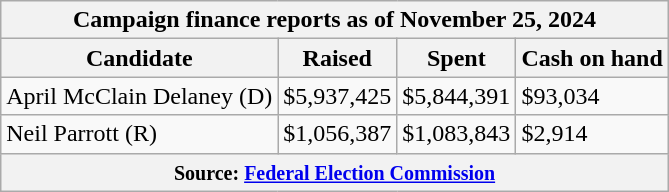<table class="wikitable sortable">
<tr>
<th colspan=4>Campaign finance reports as of November 25, 2024</th>
</tr>
<tr style="text-align:center;">
<th>Candidate</th>
<th>Raised</th>
<th>Spent</th>
<th>Cash on hand</th>
</tr>
<tr>
<td>April McClain Delaney (D)</td>
<td>$5,937,425</td>
<td>$5,844,391</td>
<td>$93,034</td>
</tr>
<tr>
<td>Neil Parrott (R)</td>
<td>$1,056,387</td>
<td>$1,083,843</td>
<td>$2,914</td>
</tr>
<tr>
<th colspan="4"><small>Source: <a href='#'>Federal Election Commission</a></small></th>
</tr>
</table>
